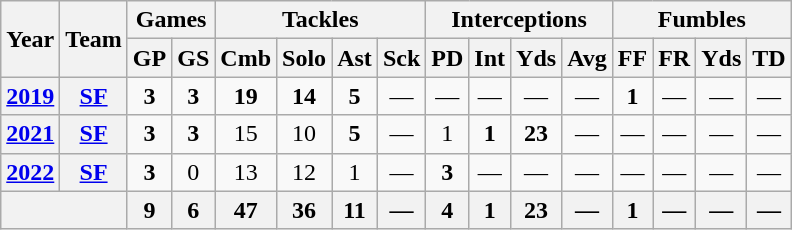<table class="wikitable" style="text-align: center;">
<tr>
<th rowspan="2">Year</th>
<th rowspan="2">Team</th>
<th colspan="2">Games</th>
<th colspan="4">Tackles</th>
<th colspan="4">Interceptions</th>
<th colspan="4">Fumbles</th>
</tr>
<tr>
<th>GP</th>
<th>GS</th>
<th>Cmb</th>
<th>Solo</th>
<th>Ast</th>
<th>Sck</th>
<th>PD</th>
<th>Int</th>
<th>Yds</th>
<th>Avg</th>
<th>FF</th>
<th>FR</th>
<th>Yds</th>
<th>TD</th>
</tr>
<tr>
<th><a href='#'>2019</a></th>
<th><a href='#'>SF</a></th>
<td><strong>3</strong></td>
<td><strong>3</strong></td>
<td><strong>19</strong></td>
<td><strong>14</strong></td>
<td><strong>5</strong></td>
<td>—</td>
<td>—</td>
<td>—</td>
<td>—</td>
<td>—</td>
<td><strong>1</strong></td>
<td>—</td>
<td>—</td>
<td>—</td>
</tr>
<tr>
<th><a href='#'>2021</a></th>
<th><a href='#'>SF</a></th>
<td><strong>3</strong></td>
<td><strong>3</strong></td>
<td>15</td>
<td>10</td>
<td><strong>5</strong></td>
<td>—</td>
<td>1</td>
<td><strong>1</strong></td>
<td><strong>23</strong></td>
<td>—</td>
<td>—</td>
<td>—</td>
<td>—</td>
<td>—</td>
</tr>
<tr>
<th><a href='#'>2022</a></th>
<th><a href='#'>SF</a></th>
<td><strong>3</strong></td>
<td>0</td>
<td>13</td>
<td>12</td>
<td>1</td>
<td>—</td>
<td><strong>3</strong></td>
<td>—</td>
<td>—</td>
<td>—</td>
<td>—</td>
<td>—</td>
<td>—</td>
<td>—</td>
</tr>
<tr>
<th colspan="2"></th>
<th>9</th>
<th>6</th>
<th>47</th>
<th>36</th>
<th>11</th>
<th>—</th>
<th>4</th>
<th>1</th>
<th>23</th>
<th>—</th>
<th>1</th>
<th>—</th>
<th>—</th>
<th>—</th>
</tr>
</table>
